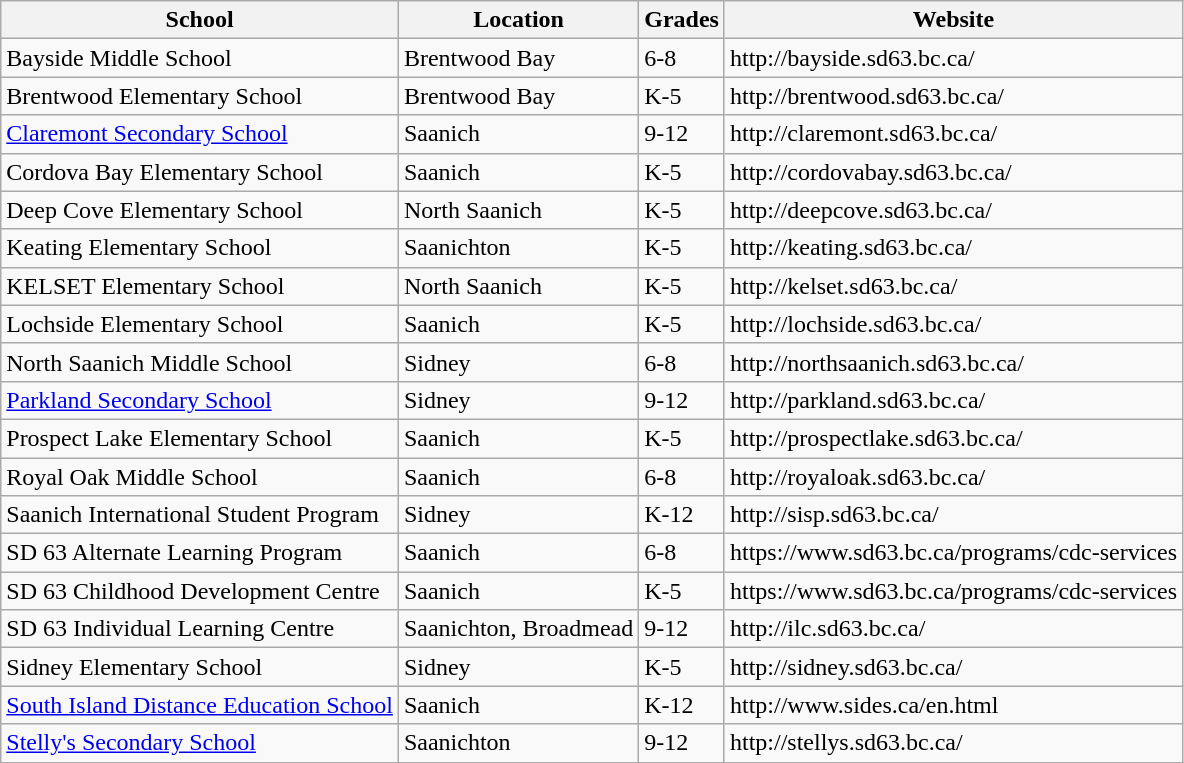<table class="wikitable">
<tr>
<th>School</th>
<th>Location</th>
<th>Grades</th>
<th>Website</th>
</tr>
<tr>
<td>Bayside Middle School</td>
<td>Brentwood Bay</td>
<td>6-8</td>
<td>http://bayside.sd63.bc.ca/</td>
</tr>
<tr>
<td>Brentwood Elementary School</td>
<td>Brentwood Bay</td>
<td>K-5</td>
<td>http://brentwood.sd63.bc.ca/</td>
</tr>
<tr>
<td><a href='#'>Claremont Secondary School</a></td>
<td>Saanich</td>
<td>9-12</td>
<td>http://claremont.sd63.bc.ca/</td>
</tr>
<tr>
<td>Cordova Bay Elementary School</td>
<td>Saanich</td>
<td>K-5</td>
<td>http://cordovabay.sd63.bc.ca/</td>
</tr>
<tr>
<td>Deep Cove Elementary School</td>
<td>North Saanich</td>
<td>K-5</td>
<td>http://deepcove.sd63.bc.ca/</td>
</tr>
<tr>
<td>Keating Elementary School</td>
<td>Saanichton</td>
<td>K-5</td>
<td>http://keating.sd63.bc.ca/</td>
</tr>
<tr>
<td>KELSET Elementary School</td>
<td>North Saanich</td>
<td>K-5</td>
<td>http://kelset.sd63.bc.ca/</td>
</tr>
<tr>
<td>Lochside Elementary School</td>
<td>Saanich</td>
<td>K-5</td>
<td>http://lochside.sd63.bc.ca/</td>
</tr>
<tr>
<td>North Saanich Middle School</td>
<td>Sidney</td>
<td>6-8</td>
<td>http://northsaanich.sd63.bc.ca/</td>
</tr>
<tr>
<td><a href='#'>Parkland Secondary School</a></td>
<td>Sidney</td>
<td>9-12</td>
<td>http://parkland.sd63.bc.ca/</td>
</tr>
<tr>
<td>Prospect Lake Elementary School</td>
<td>Saanich</td>
<td>K-5</td>
<td>http://prospectlake.sd63.bc.ca/</td>
</tr>
<tr>
<td>Royal Oak Middle School</td>
<td>Saanich</td>
<td>6-8</td>
<td>http://royaloak.sd63.bc.ca/</td>
</tr>
<tr>
<td>Saanich International Student Program</td>
<td>Sidney</td>
<td>K-12</td>
<td>http://sisp.sd63.bc.ca/</td>
</tr>
<tr>
<td>SD 63 Alternate Learning Program</td>
<td>Saanich</td>
<td>6-8</td>
<td>https://www.sd63.bc.ca/programs/cdc-services</td>
</tr>
<tr>
<td>SD 63 Childhood Development Centre</td>
<td>Saanich</td>
<td>K-5</td>
<td>https://www.sd63.bc.ca/programs/cdc-services</td>
</tr>
<tr>
<td>SD 63 Individual Learning Centre</td>
<td>Saanichton, Broadmead</td>
<td>9-12</td>
<td>http://ilc.sd63.bc.ca/</td>
</tr>
<tr>
<td>Sidney Elementary School</td>
<td>Sidney</td>
<td>K-5</td>
<td>http://sidney.sd63.bc.ca/</td>
</tr>
<tr>
<td><a href='#'>South Island Distance Education School</a></td>
<td>Saanich</td>
<td>K-12</td>
<td>http://www.sides.ca/en.html</td>
</tr>
<tr>
<td><a href='#'>Stelly's Secondary School</a></td>
<td>Saanichton</td>
<td>9-12</td>
<td>http://stellys.sd63.bc.ca/</td>
</tr>
</table>
